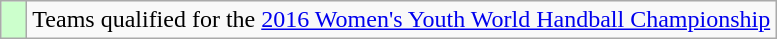<table class="wikitable" style="text-align: left;">
<tr>
<td width=10px bgcolor=#ccffcc></td>
<td>Teams qualified for the <a href='#'>2016 Women's Youth World Handball Championship</a></td>
</tr>
</table>
